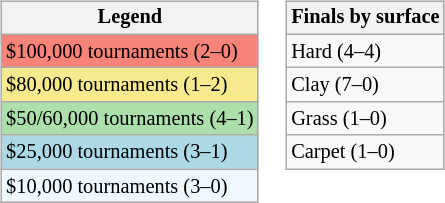<table>
<tr valign=top>
<td><br><table class=wikitable style="font-size:85%">
<tr>
<th>Legend</th>
</tr>
<tr style="background:#f88379;">
<td>$100,000 tournaments (2–0)</td>
</tr>
<tr style="background:#f7e98e;">
<td>$80,000 tournaments (1–2)</td>
</tr>
<tr style="background:#addfad;">
<td>$50/60,000 tournaments (4–1)</td>
</tr>
<tr style="background:lightblue;">
<td>$25,000 tournaments (3–1)</td>
</tr>
<tr style="background:#f0f8ff;">
<td>$10,000 tournaments (3–0)</td>
</tr>
</table>
</td>
<td><br><table class=wikitable style="font-size:85%">
<tr>
<th>Finals by surface</th>
</tr>
<tr>
<td>Hard (4–4)</td>
</tr>
<tr>
<td>Clay (7–0)</td>
</tr>
<tr>
<td>Grass (1–0)</td>
</tr>
<tr>
<td>Carpet (1–0)</td>
</tr>
</table>
</td>
</tr>
</table>
